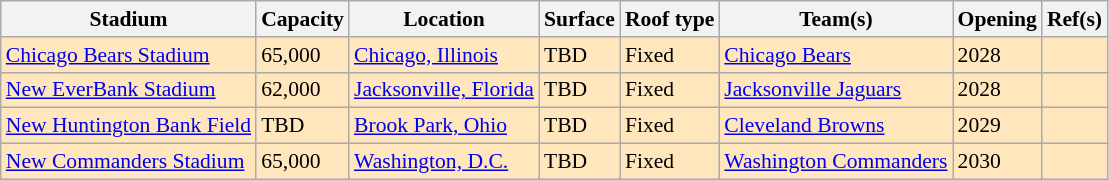<table class="wikitable sortable plainrowheaders" cellpadding="0" cellspacing="0" style="font-size:90%; text-align:left;">
<tr>
<th scope="col">Stadium</th>
<th scope="col">Capacity</th>
<th scope="col">Location</th>
<th scope="col">Surface</th>
<th scope="col">Roof type</th>
<th scope="col">Team(s)</th>
<th scope="col">Opening</th>
<th scope="col">Ref(s)</th>
</tr>
<tr style="background:#ffe6bd;">
<td><a href='#'>Chicago Bears Stadium</a></td>
<td>65,000</td>
<td><a href='#'>Chicago, Illinois</a></td>
<td>TBD</td>
<td>Fixed</td>
<td><a href='#'>Chicago Bears</a></td>
<td>2028</td>
<td></td>
</tr>
<tr style="background:#ffe6bd;">
<td><a href='#'>New EverBank Stadium</a></td>
<td>62,000</td>
<td><a href='#'>Jacksonville, Florida</a></td>
<td>TBD</td>
<td>Fixed</td>
<td><a href='#'>Jacksonville Jaguars</a></td>
<td>2028</td>
<td></td>
</tr>
<tr style="background:#ffe6bd;">
<td><a href='#'>New Huntington Bank Field</a></td>
<td>TBD</td>
<td><a href='#'>Brook Park, Ohio</a></td>
<td>TBD</td>
<td>Fixed</td>
<td><a href='#'>Cleveland Browns</a></td>
<td>2029</td>
<td></td>
</tr>
<tr style="background:#ffe6bd;">
<td><a href='#'>New Commanders Stadium</a></td>
<td>65,000</td>
<td><a href='#'>Washington, D.C.</a></td>
<td>TBD</td>
<td>Fixed</td>
<td><a href='#'>Washington Commanders</a></td>
<td>2030</td>
<td></td>
</tr>
</table>
